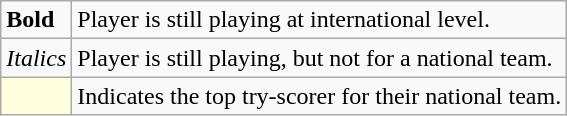<table class="wikitable">
<tr>
<td><strong>Bold</strong></td>
<td>Player is still playing at international level.</td>
</tr>
<tr>
<td><em>Italics</em></td>
<td>Player is still playing, but not for a national team.</td>
</tr>
<tr>
<td bgcolor=#FFFFDD></td>
<td>Indicates the top try-scorer for their national team.</td>
</tr>
</table>
